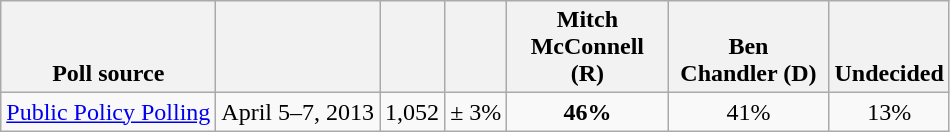<table class="wikitable" style="text-align:center">
<tr valign= bottom>
<th>Poll source</th>
<th></th>
<th></th>
<th></th>
<th style="width:100px;">Mitch<br>McConnell (R)</th>
<th style="width:100px;">Ben<br>Chandler (D)</th>
<th>Undecided</th>
</tr>
<tr>
<td align=left><a href='#'>Public Policy Polling</a></td>
<td>April 5–7, 2013</td>
<td>1,052</td>
<td>± 3%</td>
<td><strong>46%</strong></td>
<td>41%</td>
<td>13%</td>
</tr>
</table>
